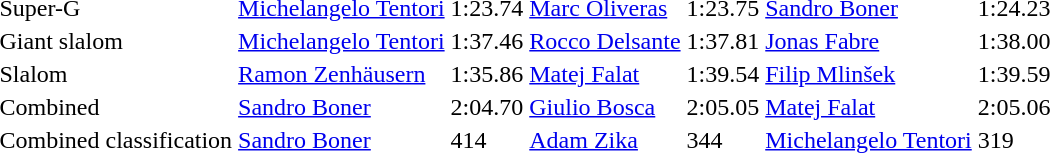<table>
<tr>
<td>Super-G<br></td>
<td> <a href='#'>Michelangelo Tentori</a></td>
<td>1:23.74</td>
<td> <a href='#'>Marc Oliveras</a></td>
<td>1:23.75</td>
<td> <a href='#'>Sandro Boner</a></td>
<td>1:24.23</td>
</tr>
<tr>
<td>Giant slalom<br></td>
<td> <a href='#'>Michelangelo Tentori</a></td>
<td>1:37.46</td>
<td> <a href='#'>Rocco Delsante</a></td>
<td>1:37.81</td>
<td> <a href='#'>Jonas Fabre</a></td>
<td>1:38.00</td>
</tr>
<tr>
<td>Slalom<br></td>
<td> <a href='#'>Ramon Zenhäusern</a></td>
<td>1:35.86</td>
<td> <a href='#'>Matej Falat</a></td>
<td>1:39.54</td>
<td> <a href='#'>Filip Mlinšek</a></td>
<td>1:39.59</td>
</tr>
<tr>
<td>Combined<br></td>
<td> <a href='#'>Sandro Boner</a></td>
<td>2:04.70</td>
<td> <a href='#'>Giulio Bosca</a></td>
<td>2:05.05</td>
<td> <a href='#'>Matej Falat</a></td>
<td>2:05.06</td>
</tr>
<tr>
<td>Combined classification <br></td>
<td> <a href='#'>Sandro Boner</a></td>
<td>414</td>
<td> <a href='#'>Adam Zika</a></td>
<td>344</td>
<td> <a href='#'>Michelangelo Tentori</a></td>
<td>319</td>
</tr>
</table>
